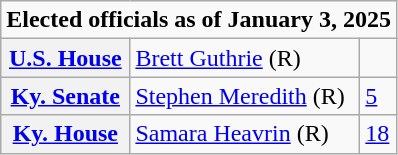<table class=wikitable>
<tr>
<td colspan="3"><strong>Elected officials as of January 3, 2025</strong></td>
</tr>
<tr>
<th scope=row><a href='#'>U.S. House</a></th>
<td><a href='#'>Brett Guthrie</a> (R)</td>
<td></td>
</tr>
<tr>
<th scope=row><a href='#'>Ky. Senate</a></th>
<td><a href='#'>Stephen Meredith</a> (R)</td>
<td><a href='#'>5</a></td>
</tr>
<tr>
<th scope=row><a href='#'>Ky. House</a></th>
<td><a href='#'>Samara Heavrin</a> (R)</td>
<td><a href='#'>18</a></td>
</tr>
</table>
